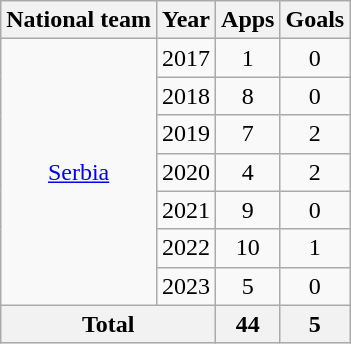<table class="wikitable" style="text-align:center">
<tr>
<th>National team</th>
<th>Year</th>
<th>Apps</th>
<th>Goals</th>
</tr>
<tr>
<td rowspan="7"><a href='#'>Serbia</a></td>
<td>2017</td>
<td>1</td>
<td>0</td>
</tr>
<tr>
<td>2018</td>
<td>8</td>
<td>0</td>
</tr>
<tr>
<td>2019</td>
<td>7</td>
<td>2</td>
</tr>
<tr>
<td>2020</td>
<td>4</td>
<td>2</td>
</tr>
<tr>
<td>2021</td>
<td>9</td>
<td>0</td>
</tr>
<tr>
<td>2022</td>
<td>10</td>
<td>1</td>
</tr>
<tr>
<td>2023</td>
<td>5</td>
<td>0</td>
</tr>
<tr>
<th colspan="2">Total</th>
<th>44</th>
<th>5</th>
</tr>
</table>
